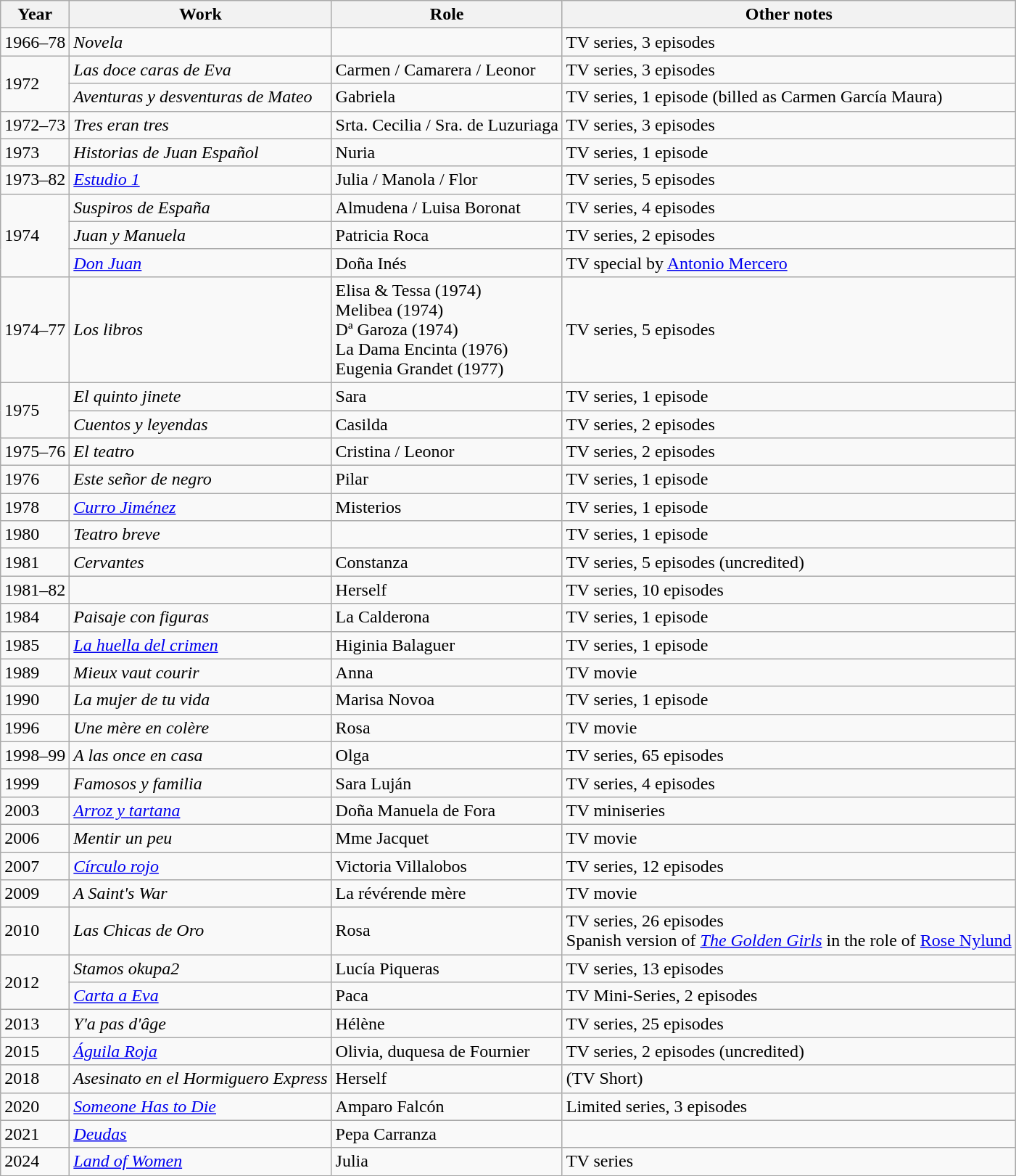<table class="wikitable">
<tr>
<th>Year</th>
<th>Work</th>
<th>Role</th>
<th>Other notes</th>
</tr>
<tr>
<td>1966–78</td>
<td><em>Novela</em></td>
<td></td>
<td>TV series, 3 episodes</td>
</tr>
<tr>
<td rowspan=2>1972</td>
<td><em>Las doce caras de Eva</em></td>
<td>Carmen / Camarera / Leonor</td>
<td>TV series, 3 episodes</td>
</tr>
<tr>
<td><em>Aventuras y desventuras de Mateo</em></td>
<td>Gabriela</td>
<td>TV series, 1 episode (billed as Carmen García Maura)</td>
</tr>
<tr>
<td>1972–73</td>
<td><em>Tres eran tres</em></td>
<td>Srta. Cecilia / Sra. de Luzuriaga</td>
<td>TV series, 3 episodes</td>
</tr>
<tr>
<td>1973</td>
<td><em>Historias de Juan Español</em></td>
<td>Nuria</td>
<td>TV series, 1 episode</td>
</tr>
<tr>
<td>1973–82</td>
<td><em><a href='#'>Estudio 1</a></em></td>
<td>Julia / Manola / Flor</td>
<td>TV series, 5 episodes</td>
</tr>
<tr>
<td rowspan=3>1974</td>
<td><em>Suspiros de España</em></td>
<td>Almudena / Luisa Boronat</td>
<td>TV series, 4 episodes</td>
</tr>
<tr>
<td><em>Juan y Manuela</em></td>
<td>Patricia Roca</td>
<td>TV series, 2 episodes</td>
</tr>
<tr>
<td><em><a href='#'>Don Juan</a></em></td>
<td>Doña Inés</td>
<td>TV special by <a href='#'>Antonio Mercero</a></td>
</tr>
<tr>
<td>1974–77</td>
<td><em>Los libros</em></td>
<td>Elisa & Tessa (1974)<br>Melibea (1974)<br>Dª Garoza (1974)<br>La Dama Encinta (1976)<br>Eugenia Grandet (1977)</td>
<td>TV series, 5 episodes</td>
</tr>
<tr>
<td rowspan=2>1975</td>
<td><em>El quinto jinete</em></td>
<td>Sara</td>
<td>TV series, 1 episode</td>
</tr>
<tr>
<td><em>Cuentos y leyendas</em></td>
<td>Casilda</td>
<td>TV series, 2 episodes</td>
</tr>
<tr>
<td>1975–76</td>
<td><em>El teatro</em></td>
<td>Cristina / Leonor</td>
<td>TV series, 2 episodes</td>
</tr>
<tr>
<td>1976</td>
<td><em>Este señor de negro</em></td>
<td>Pilar</td>
<td>TV series, 1 episode</td>
</tr>
<tr>
<td>1978</td>
<td><em><a href='#'>Curro Jiménez</a></em></td>
<td>Misterios</td>
<td>TV series, 1 episode</td>
</tr>
<tr>
<td>1980</td>
<td><em>Teatro breve</em></td>
<td></td>
<td>TV series, 1 episode</td>
</tr>
<tr>
<td>1981</td>
<td><em>Cervantes</em></td>
<td>Constanza</td>
<td>TV series, 5 episodes (uncredited)</td>
</tr>
<tr>
<td>1981–82</td>
<td><em></em></td>
<td>Herself</td>
<td>TV series, 10 episodes</td>
</tr>
<tr>
<td>1984</td>
<td><em>Paisaje con figuras</em></td>
<td>La Calderona</td>
<td>TV series, 1 episode</td>
</tr>
<tr>
<td>1985</td>
<td><em><a href='#'>La huella del crimen</a></em></td>
<td>Higinia Balaguer</td>
<td>TV series, 1 episode</td>
</tr>
<tr>
<td>1989</td>
<td><em>Mieux vaut courir</em></td>
<td>Anna</td>
<td>TV movie</td>
</tr>
<tr>
<td>1990</td>
<td><em>La mujer de tu vida</em></td>
<td>Marisa Novoa</td>
<td>TV series, 1 episode</td>
</tr>
<tr>
<td>1996</td>
<td><em>Une mère en colère</em></td>
<td>Rosa</td>
<td>TV movie</td>
</tr>
<tr>
<td>1998–99</td>
<td><em>A las once en casa</em></td>
<td>Olga</td>
<td>TV series, 65 episodes</td>
</tr>
<tr>
<td>1999</td>
<td><em>Famosos y familia</em></td>
<td>Sara Luján</td>
<td>TV series, 4 episodes</td>
</tr>
<tr>
<td>2003</td>
<td><em><a href='#'>Arroz y tartana</a></em></td>
<td>Doña Manuela de Fora</td>
<td>TV miniseries</td>
</tr>
<tr>
<td>2006</td>
<td><em>Mentir un peu</em></td>
<td>Mme Jacquet</td>
<td>TV movie</td>
</tr>
<tr>
<td>2007</td>
<td><em><a href='#'>Círculo rojo</a></em></td>
<td>Victoria Villalobos</td>
<td>TV series, 12 episodes</td>
</tr>
<tr>
<td>2009</td>
<td><em>A Saint's War</em></td>
<td>La révérende mère</td>
<td>TV movie</td>
</tr>
<tr>
<td>2010</td>
<td><em>Las Chicas de Oro</em></td>
<td>Rosa</td>
<td>TV series, 26 episodes<br>Spanish version of <em><a href='#'>The Golden Girls</a></em> in the role of <a href='#'>Rose Nylund</a></td>
</tr>
<tr>
<td rowspan=2>2012</td>
<td><em>Stamos okupa2</em></td>
<td>Lucía Piqueras</td>
<td>TV series, 13 episodes</td>
</tr>
<tr>
<td><em><a href='#'>Carta a Eva</a></em></td>
<td>Paca</td>
<td>TV Mini-Series, 2 episodes</td>
</tr>
<tr>
<td>2013</td>
<td><em>Y'a pas d'âge</em></td>
<td>Hélène</td>
<td>TV series, 25 episodes</td>
</tr>
<tr>
<td>2015</td>
<td><em><a href='#'>Águila Roja</a></em></td>
<td>Olivia, duquesa de Fournier</td>
<td>TV series, 2 episodes (uncredited)</td>
</tr>
<tr>
<td>2018</td>
<td><em>Asesinato en el Hormiguero Express</em></td>
<td>Herself</td>
<td>(TV Short)</td>
</tr>
<tr>
<td>2020</td>
<td><em><a href='#'>Someone Has to Die</a></em></td>
<td>Amparo Falcón</td>
<td>Limited series, 3 episodes</td>
</tr>
<tr>
<td>2021</td>
<td><em><a href='#'>Deudas</a></em></td>
<td>Pepa Carranza</td>
<td></td>
</tr>
<tr>
<td>2024</td>
<td><em><a href='#'>Land of Women</a></em></td>
<td>Julia</td>
<td>TV series</td>
</tr>
</table>
